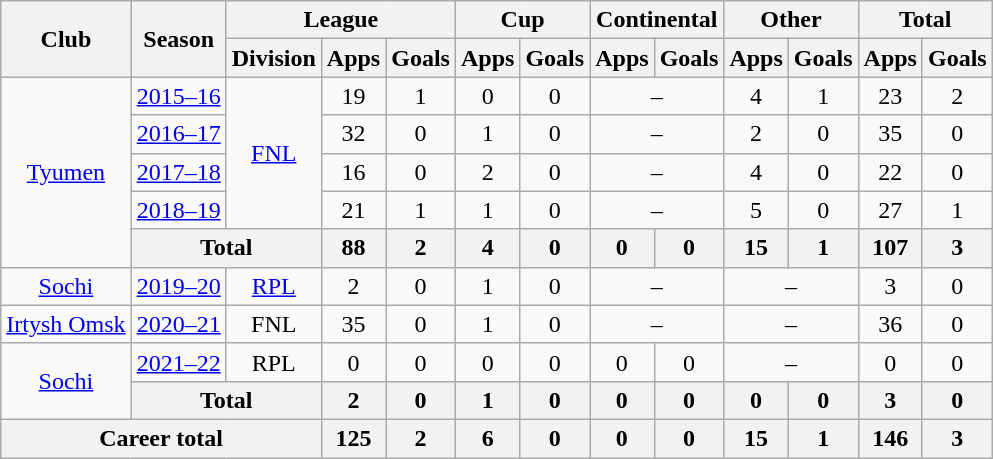<table class="wikitable" style="text-align: center;">
<tr>
<th rowspan=2>Club</th>
<th rowspan=2>Season</th>
<th colspan=3>League</th>
<th colspan=2>Cup</th>
<th colspan=2>Continental</th>
<th colspan=2>Other</th>
<th colspan=2>Total</th>
</tr>
<tr>
<th>Division</th>
<th>Apps</th>
<th>Goals</th>
<th>Apps</th>
<th>Goals</th>
<th>Apps</th>
<th>Goals</th>
<th>Apps</th>
<th>Goals</th>
<th>Apps</th>
<th>Goals</th>
</tr>
<tr>
<td rowspan="5"><a href='#'>Tyumen</a></td>
<td><a href='#'>2015–16</a></td>
<td rowspan="4"><a href='#'>FNL</a></td>
<td>19</td>
<td>1</td>
<td>0</td>
<td>0</td>
<td colspan=2>–</td>
<td>4</td>
<td>1</td>
<td>23</td>
<td>2</td>
</tr>
<tr>
<td><a href='#'>2016–17</a></td>
<td>32</td>
<td>0</td>
<td>1</td>
<td>0</td>
<td colspan=2>–</td>
<td>2</td>
<td>0</td>
<td>35</td>
<td>0</td>
</tr>
<tr>
<td><a href='#'>2017–18</a></td>
<td>16</td>
<td>0</td>
<td>2</td>
<td>0</td>
<td colspan=2>–</td>
<td>4</td>
<td>0</td>
<td>22</td>
<td>0</td>
</tr>
<tr>
<td><a href='#'>2018–19</a></td>
<td>21</td>
<td>1</td>
<td>1</td>
<td>0</td>
<td colspan=2>–</td>
<td>5</td>
<td>0</td>
<td>27</td>
<td>1</td>
</tr>
<tr>
<th colspan=2>Total</th>
<th>88</th>
<th>2</th>
<th>4</th>
<th>0</th>
<th>0</th>
<th>0</th>
<th>15</th>
<th>1</th>
<th>107</th>
<th>3</th>
</tr>
<tr>
<td><a href='#'>Sochi</a></td>
<td><a href='#'>2019–20</a></td>
<td><a href='#'>RPL</a></td>
<td>2</td>
<td>0</td>
<td>1</td>
<td>0</td>
<td colspan=2>–</td>
<td colspan=2>–</td>
<td>3</td>
<td>0</td>
</tr>
<tr>
<td><a href='#'>Irtysh Omsk</a></td>
<td><a href='#'>2020–21</a></td>
<td>FNL</td>
<td>35</td>
<td>0</td>
<td>1</td>
<td>0</td>
<td colspan=2>–</td>
<td colspan=2>–</td>
<td>36</td>
<td>0</td>
</tr>
<tr>
<td rowspan="2"><a href='#'>Sochi</a></td>
<td><a href='#'>2021–22</a></td>
<td>RPL</td>
<td>0</td>
<td>0</td>
<td>0</td>
<td>0</td>
<td>0</td>
<td>0</td>
<td colspan=2>–</td>
<td>0</td>
<td>0</td>
</tr>
<tr>
<th colspan=2>Total</th>
<th>2</th>
<th>0</th>
<th>1</th>
<th>0</th>
<th>0</th>
<th>0</th>
<th>0</th>
<th>0</th>
<th>3</th>
<th>0</th>
</tr>
<tr>
<th colspan=3>Career total</th>
<th>125</th>
<th>2</th>
<th>6</th>
<th>0</th>
<th>0</th>
<th>0</th>
<th>15</th>
<th>1</th>
<th>146</th>
<th>3</th>
</tr>
</table>
